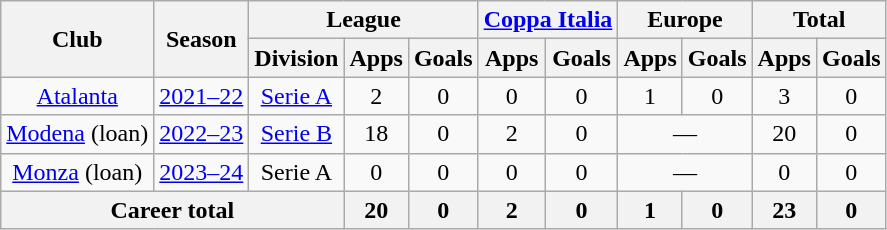<table class="wikitable" style="text-align:center">
<tr>
<th rowspan="2">Club</th>
<th rowspan="2">Season</th>
<th colspan="3">League</th>
<th colspan="2"><a href='#'>Coppa Italia</a></th>
<th colspan="2">Europe</th>
<th colspan="2">Total</th>
</tr>
<tr>
<th>Division</th>
<th>Apps</th>
<th>Goals</th>
<th>Apps</th>
<th>Goals</th>
<th>Apps</th>
<th>Goals</th>
<th>Apps</th>
<th>Goals</th>
</tr>
<tr>
<td><a href='#'>Atalanta</a></td>
<td><a href='#'>2021–22</a></td>
<td><a href='#'>Serie A</a></td>
<td>2</td>
<td>0</td>
<td>0</td>
<td>0</td>
<td>1</td>
<td>0</td>
<td>3</td>
<td>0</td>
</tr>
<tr>
<td><a href='#'>Modena</a> (loan)</td>
<td><a href='#'>2022–23</a></td>
<td><a href='#'>Serie B</a></td>
<td>18</td>
<td>0</td>
<td>2</td>
<td>0</td>
<td colspan="2">—</td>
<td>20</td>
<td>0</td>
</tr>
<tr>
<td><a href='#'>Monza</a> (loan)</td>
<td><a href='#'>2023–24</a></td>
<td>Serie A</td>
<td>0</td>
<td>0</td>
<td>0</td>
<td>0</td>
<td colspan="2">—</td>
<td>0</td>
<td>0</td>
</tr>
<tr>
<th colspan="3">Career total</th>
<th>20</th>
<th>0</th>
<th>2</th>
<th>0</th>
<th>1</th>
<th>0</th>
<th>23</th>
<th>0</th>
</tr>
</table>
